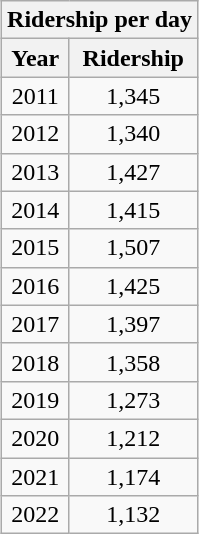<table class="wikitable" style="margin: 1em 0.2em; text-align: center;">
<tr>
<th colspan="2">Ridership per day </th>
</tr>
<tr>
<th>Year</th>
<th>Ridership</th>
</tr>
<tr>
<td>2011</td>
<td>1,345</td>
</tr>
<tr>
<td>2012</td>
<td>1,340</td>
</tr>
<tr>
<td>2013</td>
<td>1,427</td>
</tr>
<tr>
<td>2014</td>
<td>1,415</td>
</tr>
<tr>
<td>2015</td>
<td>1,507</td>
</tr>
<tr>
<td>2016</td>
<td>1,425</td>
</tr>
<tr>
<td>2017</td>
<td>1,397</td>
</tr>
<tr>
<td>2018</td>
<td>1,358</td>
</tr>
<tr>
<td>2019</td>
<td>1,273</td>
</tr>
<tr>
<td>2020</td>
<td>1,212</td>
</tr>
<tr>
<td>2021</td>
<td>1,174</td>
</tr>
<tr>
<td>2022</td>
<td>1,132</td>
</tr>
</table>
